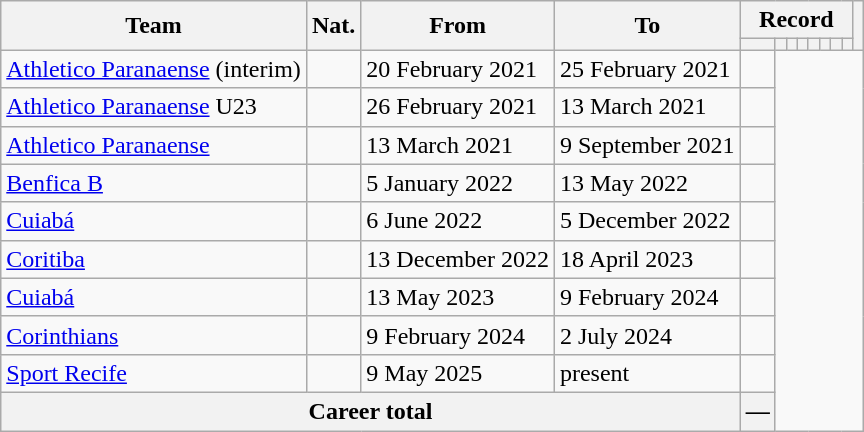<table class="wikitable" style="text-align: center">
<tr>
<th rowspan="2">Team</th>
<th rowspan="2">Nat.</th>
<th rowspan="2">From</th>
<th rowspan="2">To</th>
<th colspan="8">Record</th>
<th rowspan=2></th>
</tr>
<tr>
<th></th>
<th></th>
<th></th>
<th></th>
<th></th>
<th></th>
<th></th>
<th></th>
</tr>
<tr>
<td align="left"><a href='#'>Athletico Paranaense</a> (interim)</td>
<td></td>
<td align=left>20 February 2021</td>
<td align=left>25 February 2021<br></td>
<td></td>
</tr>
<tr>
<td align="left"><a href='#'>Athletico Paranaense</a> U23</td>
<td></td>
<td align=left>26 February 2021</td>
<td align=left>13 March 2021<br></td>
<td></td>
</tr>
<tr>
<td align="left"><a href='#'>Athletico Paranaense</a></td>
<td></td>
<td align=left>13 March 2021</td>
<td align=left>9 September 2021<br></td>
<td></td>
</tr>
<tr>
<td align="left"><a href='#'>Benfica B</a></td>
<td></td>
<td align=left>5 January 2022</td>
<td align=left>13 May 2022<br></td>
<td></td>
</tr>
<tr>
<td align="left"><a href='#'>Cuiabá</a></td>
<td></td>
<td align=left>6 June 2022</td>
<td align=left>5 December 2022<br></td>
<td></td>
</tr>
<tr>
<td align="left"><a href='#'>Coritiba</a></td>
<td></td>
<td align=left>13 December 2022</td>
<td align=left>18 April 2023<br></td>
<td></td>
</tr>
<tr>
<td align="left"><a href='#'>Cuiabá</a></td>
<td></td>
<td align=left>13 May 2023</td>
<td align=left>9 February 2024<br></td>
<td></td>
</tr>
<tr>
<td align="left"><a href='#'>Corinthians</a></td>
<td></td>
<td align=left>9 February 2024</td>
<td align=left>2 July 2024<br></td>
<td></td>
</tr>
<tr>
<td align="left"><a href='#'>Sport Recife</a></td>
<td></td>
<td align=left>9 May 2025</td>
<td align=left>present<br></td>
<td></td>
</tr>
<tr>
<th colspan=4><strong>Career total</strong><br></th>
<th>—</th>
</tr>
</table>
